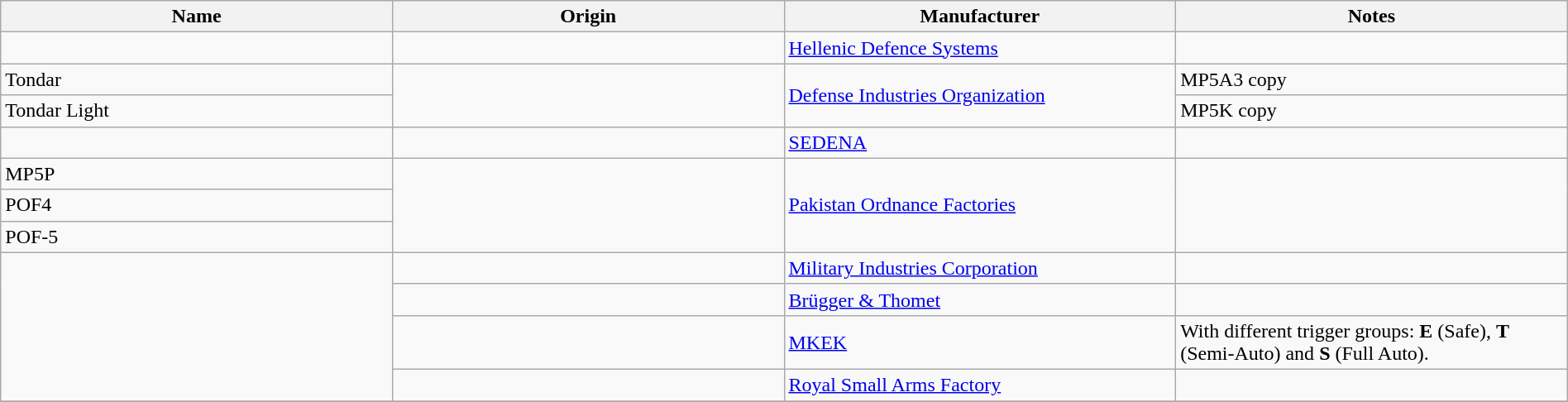<table class=wikitable border="0" width="100%">
<tr>
<th width="25%">Name</th>
<th width="25%">Origin</th>
<th width="25%">Manufacturer</th>
<th>Notes</th>
</tr>
<tr>
<td></td>
<td></td>
<td><a href='#'>Hellenic Defence Systems</a></td>
<td></td>
</tr>
<tr>
<td>Tondar</td>
<td rowspan="2"></td>
<td rowspan="2"><a href='#'>Defense Industries Organization</a></td>
<td>MP5A3 copy</td>
</tr>
<tr>
<td>Tondar Light</td>
<td>MP5K copy</td>
</tr>
<tr>
<td></td>
<td></td>
<td><a href='#'>SEDENA</a></td>
<td></td>
</tr>
<tr>
<td>MP5P</td>
<td rowspan="3"></td>
<td rowspan="3"><a href='#'>Pakistan Ordnance Factories</a></td>
<td rowspan="3"></td>
</tr>
<tr>
<td>POF4</td>
</tr>
<tr>
<td>POF-5</td>
</tr>
<tr>
<td rowspan="4"></td>
<td></td>
<td><a href='#'>Military Industries Corporation</a></td>
<td></td>
</tr>
<tr>
<td></td>
<td><a href='#'>Brügger & Thomet</a></td>
<td></td>
</tr>
<tr>
<td></td>
<td><a href='#'>MKEK</a></td>
<td>With different trigger groups: <strong>E</strong> (Safe), <strong>T</strong> (Semi-Auto) and <strong>S</strong> (Full Auto).</td>
</tr>
<tr>
<td></td>
<td><a href='#'>Royal Small Arms Factory</a></td>
<td></td>
</tr>
<tr>
</tr>
</table>
